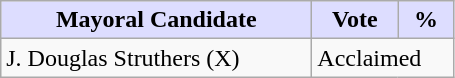<table class="wikitable">
<tr>
<th style="background:#ddf; width:200px;">Mayoral Candidate </th>
<th style="background:#ddf; width:50px;">Vote</th>
<th style="background:#ddf; width:30px;">%</th>
</tr>
<tr>
<td>J. Douglas Struthers (X)</td>
<td colspan="2">Acclaimed</td>
</tr>
</table>
